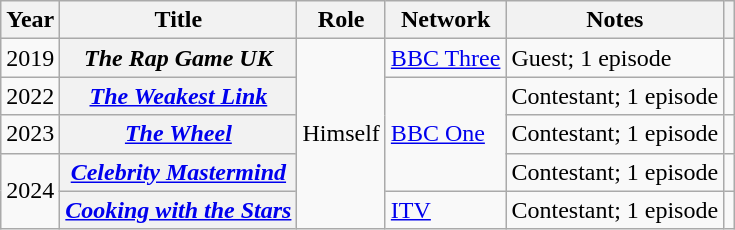<table class="wikitable sortable plainrowheaders">
<tr>
<th scope="col">Year</th>
<th scope="col">Title</th>
<th scope="col">Role</th>
<th scope="col">Network</th>
<th scope="col" class="unsortable">Notes</th>
<th scope="col" class="unsortable"></th>
</tr>
<tr>
<td>2019</td>
<th scope="row"><em>The Rap Game UK</em></th>
<td rowspan="5">Himself</td>
<td><a href='#'>BBC Three</a></td>
<td>Guest; 1 episode</td>
<td style="text-align:center;"></td>
</tr>
<tr>
<td>2022</td>
<th scope="row"><em><a href='#'>The Weakest Link</a></em></th>
<td rowspan="3"><a href='#'>BBC One</a></td>
<td>Contestant; 1 episode</td>
<td style="text-align:center;"></td>
</tr>
<tr>
<td>2023</td>
<th scope="row"><em><a href='#'>The Wheel</a></em></th>
<td>Contestant; 1 episode</td>
<td style="text-align:center;"></td>
</tr>
<tr>
<td rowspan="2">2024</td>
<th scope="row"><em><a href='#'>Celebrity Mastermind</a></em></th>
<td>Contestant; 1 episode</td>
<td style="text-align:center;"></td>
</tr>
<tr>
<th scope="row"><em><a href='#'>Cooking with the Stars</a></em></th>
<td><a href='#'>ITV</a></td>
<td>Contestant; 1 episode</td>
<td style="text-align:center;"></td>
</tr>
</table>
